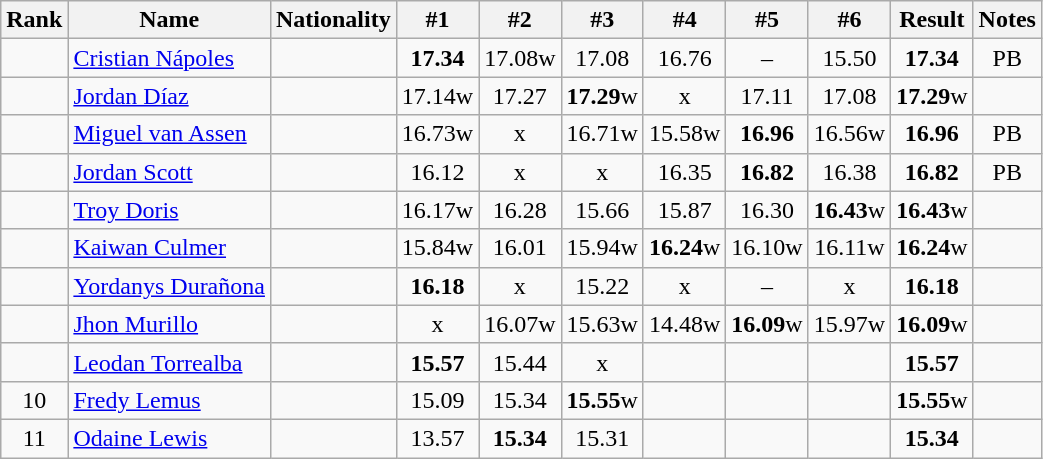<table class="wikitable sortable" style="text-align:center">
<tr>
<th>Rank</th>
<th>Name</th>
<th>Nationality</th>
<th>#1</th>
<th>#2</th>
<th>#3</th>
<th>#4</th>
<th>#5</th>
<th>#6</th>
<th>Result</th>
<th>Notes</th>
</tr>
<tr>
<td></td>
<td align=left><a href='#'>Cristian Nápoles</a></td>
<td align=left></td>
<td><strong>17.34</strong></td>
<td>17.08w</td>
<td>17.08</td>
<td>16.76</td>
<td>–</td>
<td>15.50</td>
<td><strong>17.34</strong></td>
<td>PB</td>
</tr>
<tr>
<td></td>
<td align=left><a href='#'>Jordan Díaz</a></td>
<td align=left></td>
<td>17.14w</td>
<td>17.27</td>
<td><strong>17.29</strong>w</td>
<td>x</td>
<td>17.11</td>
<td>17.08</td>
<td><strong>17.29</strong>w</td>
<td></td>
</tr>
<tr>
<td></td>
<td align=left><a href='#'>Miguel van Assen</a></td>
<td align=left></td>
<td>16.73w</td>
<td>x</td>
<td>16.71w</td>
<td>15.58w</td>
<td><strong>16.96</strong></td>
<td>16.56w</td>
<td><strong>16.96</strong></td>
<td>PB</td>
</tr>
<tr>
<td></td>
<td align=left><a href='#'>Jordan Scott</a></td>
<td align=left></td>
<td>16.12</td>
<td>x</td>
<td>x</td>
<td>16.35</td>
<td><strong>16.82</strong></td>
<td>16.38</td>
<td><strong>16.82</strong></td>
<td>PB</td>
</tr>
<tr>
<td></td>
<td align=left><a href='#'>Troy Doris</a></td>
<td align=left></td>
<td>16.17w</td>
<td>16.28</td>
<td>15.66</td>
<td>15.87</td>
<td>16.30</td>
<td><strong>16.43</strong>w</td>
<td><strong>16.43</strong>w</td>
<td></td>
</tr>
<tr>
<td></td>
<td align=left><a href='#'>Kaiwan Culmer</a></td>
<td align=left></td>
<td>15.84w</td>
<td>16.01</td>
<td>15.94w</td>
<td><strong>16.24</strong>w</td>
<td>16.10w</td>
<td>16.11w</td>
<td><strong>16.24</strong>w</td>
<td></td>
</tr>
<tr>
<td></td>
<td align=left><a href='#'>Yordanys Durañona</a></td>
<td align=left></td>
<td><strong>16.18</strong></td>
<td>x</td>
<td>15.22</td>
<td>x</td>
<td>–</td>
<td>x</td>
<td><strong>16.18</strong></td>
<td></td>
</tr>
<tr>
<td></td>
<td align=left><a href='#'>Jhon Murillo</a></td>
<td align=left></td>
<td>x</td>
<td>16.07w</td>
<td>15.63w</td>
<td>14.48w</td>
<td><strong>16.09</strong>w</td>
<td>15.97w</td>
<td><strong>16.09</strong>w</td>
<td></td>
</tr>
<tr>
<td></td>
<td align=left><a href='#'>Leodan Torrealba</a></td>
<td align=left></td>
<td><strong>15.57</strong></td>
<td>15.44</td>
<td>x</td>
<td></td>
<td></td>
<td></td>
<td><strong>15.57</strong></td>
<td></td>
</tr>
<tr>
<td>10</td>
<td align=left><a href='#'>Fredy Lemus</a></td>
<td align=left></td>
<td>15.09</td>
<td>15.34</td>
<td><strong>15.55</strong>w</td>
<td></td>
<td></td>
<td></td>
<td><strong>15.55</strong>w</td>
<td></td>
</tr>
<tr>
<td>11</td>
<td align=left><a href='#'>Odaine Lewis</a></td>
<td align=left></td>
<td>13.57</td>
<td><strong>15.34</strong></td>
<td>15.31</td>
<td></td>
<td></td>
<td></td>
<td><strong>15.34</strong></td>
<td></td>
</tr>
</table>
